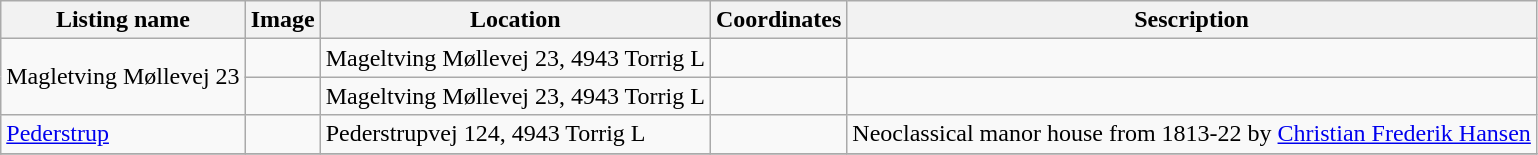<table class="wikitable sortable">
<tr>
<th>Listing name</th>
<th>Image</th>
<th>Location</th>
<th>Coordinates</th>
<th>Sescription</th>
</tr>
<tr>
<td rowspan="2">Magletving Møllevej 23</td>
<td></td>
<td>Mageltving Møllevej 23, 4943 Torrig L</td>
<td></td>
<td></td>
</tr>
<tr>
<td></td>
<td>Mageltving Møllevej 23, 4943 Torrig L</td>
<td></td>
<td></td>
</tr>
<tr>
<td><a href='#'>Pederstrup</a></td>
<td></td>
<td>Pederstrupvej 124, 4943 Torrig L</td>
<td></td>
<td>Neoclassical manor house from 1813-22 by <a href='#'>Christian Frederik Hansen</a></td>
</tr>
<tr>
</tr>
</table>
